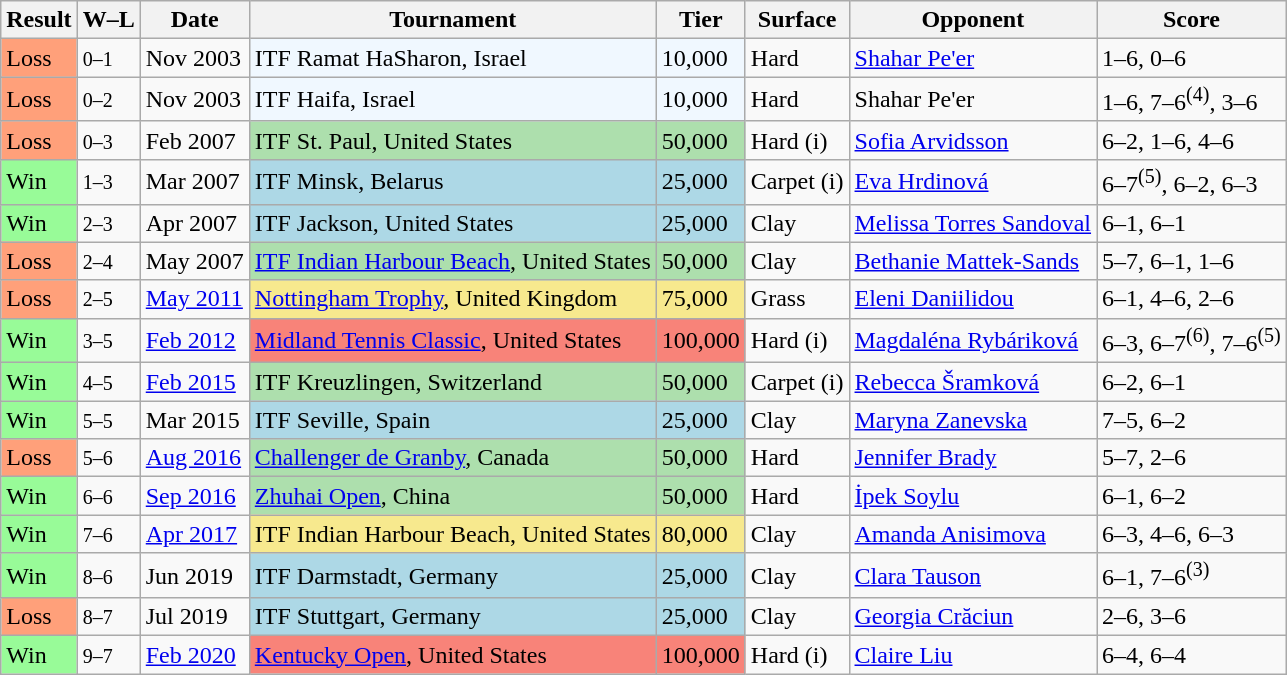<table class="sortable wikitable">
<tr>
<th>Result</th>
<th class="unsortable">W–L</th>
<th>Date</th>
<th>Tournament</th>
<th>Tier</th>
<th>Surface</th>
<th>Opponent</th>
<th class="unsortable">Score</th>
</tr>
<tr>
<td bgcolor=ffa07a>Loss</td>
<td><small>0–1</small></td>
<td>Nov 2003</td>
<td style="background:#f0f8ff;">ITF Ramat HaSharon, Israel</td>
<td style="background:#f0f8ff;">10,000</td>
<td>Hard</td>
<td> <a href='#'>Shahar Pe'er</a></td>
<td>1–6, 0–6</td>
</tr>
<tr>
<td bgcolor=ffa07a>Loss</td>
<td><small>0–2</small></td>
<td>Nov 2003</td>
<td style="background:#f0f8ff;">ITF Haifa, Israel</td>
<td style="background:#f0f8ff;">10,000</td>
<td>Hard</td>
<td> Shahar Pe'er</td>
<td>1–6, 7–6<sup>(4)</sup>, 3–6</td>
</tr>
<tr>
<td bgcolor=ffa07a>Loss</td>
<td><small>0–3</small></td>
<td>Feb 2007</td>
<td bgcolor="#ADDFAD">ITF St. Paul, United States</td>
<td bgcolor="#ADDFAD">50,000</td>
<td>Hard (i)</td>
<td> <a href='#'>Sofia Arvidsson</a></td>
<td>6–2, 1–6, 4–6</td>
</tr>
<tr>
<td style="background:#98fb98;">Win</td>
<td><small>1–3</small></td>
<td>Mar 2007</td>
<td bgcolor="lightblue">ITF Minsk, Belarus</td>
<td bgcolor="lightblue">25,000</td>
<td>Carpet (i)</td>
<td> <a href='#'>Eva Hrdinová</a></td>
<td>6–7<sup>(5)</sup>, 6–2, 6–3</td>
</tr>
<tr>
<td style="background:#98fb98;">Win</td>
<td><small>2–3</small></td>
<td>Apr 2007</td>
<td style="background:lightblue;">ITF Jackson, United States</td>
<td style="background:lightblue;">25,000</td>
<td>Clay</td>
<td> <a href='#'>Melissa Torres Sandoval</a></td>
<td>6–1, 6–1</td>
</tr>
<tr>
<td bgcolor=ffa07a>Loss</td>
<td><small>2–4</small></td>
<td>May 2007</td>
<td bgcolor="#ADDFAD"><a href='#'>ITF Indian Harbour Beach</a>, United States</td>
<td bgcolor="#ADDFAD">50,000</td>
<td>Clay</td>
<td> <a href='#'>Bethanie Mattek-Sands</a></td>
<td>5–7, 6–1, 1–6</td>
</tr>
<tr>
<td bgcolor=ffa07a>Loss</td>
<td><small>2–5</small></td>
<td><a href='#'>May 2011</a></td>
<td bgcolor="#F7E98E"><a href='#'>Nottingham Trophy</a>, United Kingdom</td>
<td bgcolor="#F7E98E">75,000</td>
<td>Grass</td>
<td> <a href='#'>Eleni Daniilidou</a></td>
<td>6–1, 4–6, 2–6</td>
</tr>
<tr>
<td style="background:#98fb98;">Win</td>
<td><small>3–5</small></td>
<td><a href='#'>Feb 2012</a></td>
<td style="background:#f88379;"><a href='#'>Midland Tennis Classic</a>, United States</td>
<td style="background:#f88379;">100,000</td>
<td>Hard (i)</td>
<td> <a href='#'>Magdaléna Rybáriková</a></td>
<td>6–3, 6–7<sup>(6)</sup>, 7–6<sup>(5)</sup></td>
</tr>
<tr>
<td style="background:#98fb98;">Win</td>
<td><small>4–5</small></td>
<td><a href='#'>Feb 2015</a></td>
<td style="background:#addfad;">ITF Kreuzlingen, Switzerland</td>
<td style="background:#addfad;">50,000</td>
<td>Carpet (i)</td>
<td> <a href='#'>Rebecca Šramková</a></td>
<td>6–2, 6–1</td>
</tr>
<tr>
<td style="background:#98fb98;">Win</td>
<td><small>5–5</small></td>
<td>Mar 2015</td>
<td style="background:lightblue;">ITF Seville, Spain</td>
<td style="background:lightblue;">25,000</td>
<td>Clay</td>
<td> <a href='#'>Maryna Zanevska</a></td>
<td>7–5, 6–2</td>
</tr>
<tr>
<td bgcolor=ffa07a>Loss</td>
<td><small>5–6</small></td>
<td><a href='#'>Aug 2016</a></td>
<td style="background:#addfad;"><a href='#'>Challenger de Granby</a>, Canada</td>
<td style="background:#addfad;">50,000</td>
<td>Hard</td>
<td> <a href='#'>Jennifer Brady</a></td>
<td>5–7, 2–6</td>
</tr>
<tr>
<td style="background:#98fb98;">Win</td>
<td><small>6–6</small></td>
<td><a href='#'>Sep 2016</a></td>
<td style="background:#addfad;"><a href='#'>Zhuhai Open</a>, China</td>
<td style="background:#addfad;">50,000</td>
<td>Hard</td>
<td> <a href='#'>İpek Soylu</a></td>
<td>6–1, 6–2</td>
</tr>
<tr>
<td style="background:#98fb98;">Win</td>
<td><small>7–6</small></td>
<td><a href='#'>Apr 2017</a></td>
<td style="background:#f7e98e;">ITF Indian Harbour Beach, United States</td>
<td style="background:#f7e98e;">80,000</td>
<td>Clay</td>
<td> <a href='#'>Amanda Anisimova</a></td>
<td>6–3, 4–6, 6–3</td>
</tr>
<tr>
<td style="background:#98fb98;">Win</td>
<td><small>8–6</small></td>
<td>Jun 2019</td>
<td style="background:lightblue;">ITF Darmstadt, Germany</td>
<td style="background:lightblue;">25,000</td>
<td>Clay</td>
<td> <a href='#'>Clara Tauson</a></td>
<td>6–1, 7–6<sup>(3)</sup></td>
</tr>
<tr>
<td bgcolor=ffa07a>Loss</td>
<td><small>8–7</small></td>
<td>Jul 2019</td>
<td style="background:lightblue;">ITF Stuttgart, Germany</td>
<td style="background:lightblue;">25,000</td>
<td>Clay</td>
<td> <a href='#'>Georgia Crăciun</a></td>
<td>2–6, 3–6</td>
</tr>
<tr>
<td style="background:#98fb98;">Win</td>
<td><small>9–7</small></td>
<td><a href='#'>Feb 2020</a></td>
<td bgcolor=#f88379><a href='#'>Kentucky Open</a>, United States</td>
<td bgcolor=#f88379>100,000</td>
<td>Hard (i)</td>
<td> <a href='#'>Claire Liu</a></td>
<td>6–4, 6–4</td>
</tr>
</table>
